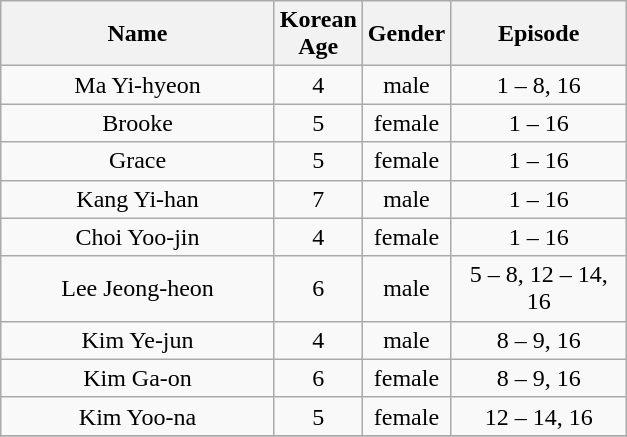<table class=wikitable style=text-align:center>
<tr>
<th style=width:175px>Name</th>
<th>Korean<br>Age</th>
<th>Gender</th>
<th style=width:110px>Episode</th>
</tr>
<tr>
<td>Ma Yi-hyeon</td>
<td>4</td>
<td>male</td>
<td>1 – 8, 16</td>
</tr>
<tr>
<td>Brooke</td>
<td>5</td>
<td>female</td>
<td>1 – 16</td>
</tr>
<tr>
<td>Grace</td>
<td>5</td>
<td>female</td>
<td>1 – 16</td>
</tr>
<tr>
<td>Kang Yi-han</td>
<td>7</td>
<td>male</td>
<td>1 – 16</td>
</tr>
<tr>
<td>Choi Yoo-jin</td>
<td>4</td>
<td>female</td>
<td>1 – 16</td>
</tr>
<tr>
<td>Lee Jeong-heon</td>
<td>6</td>
<td>male</td>
<td>5 – 8, 12 – 14, 16</td>
</tr>
<tr>
<td>Kim Ye-jun</td>
<td>4</td>
<td>male</td>
<td>8 – 9, 16</td>
</tr>
<tr>
<td>Kim Ga-on</td>
<td>6</td>
<td>female</td>
<td>8 – 9, 16</td>
</tr>
<tr>
<td>Kim Yoo-na</td>
<td>5</td>
<td>female</td>
<td>12 – 14, 16</td>
</tr>
<tr>
</tr>
</table>
